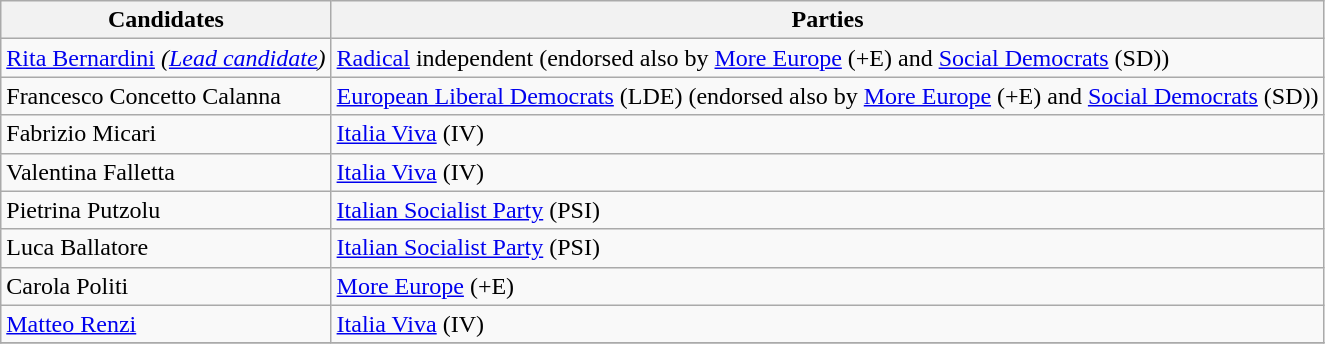<table class="wikitable sortable" style="font-size:100%">
<tr>
<th>Candidates</th>
<th>Parties</th>
</tr>
<tr>
<td><a href='#'>Rita Bernardini</a> <em>(<a href='#'>Lead candidate</a>)</em></td>
<td><a href='#'>Radical</a> independent (endorsed also by <a href='#'>More Europe</a> (+E) and <a href='#'>Social Democrats</a> (SD))</td>
</tr>
<tr>
<td>Francesco Concetto Calanna</td>
<td><a href='#'>European Liberal Democrats</a> (LDE) (endorsed also by <a href='#'>More Europe</a> (+E) and <a href='#'>Social Democrats</a> (SD))</td>
</tr>
<tr>
<td>Fabrizio Micari</td>
<td><a href='#'>Italia Viva</a> (IV)</td>
</tr>
<tr>
<td>Valentina Falletta</td>
<td><a href='#'>Italia Viva</a> (IV)</td>
</tr>
<tr>
<td>Pietrina Putzolu</td>
<td><a href='#'>Italian Socialist Party</a> (PSI)</td>
</tr>
<tr>
<td>Luca Ballatore</td>
<td><a href='#'>Italian Socialist Party</a> (PSI)</td>
</tr>
<tr>
<td>Carola Politi</td>
<td><a href='#'>More Europe</a> (+E)</td>
</tr>
<tr>
<td><a href='#'>Matteo Renzi</a></td>
<td><a href='#'>Italia Viva</a> (IV)</td>
</tr>
<tr>
</tr>
</table>
